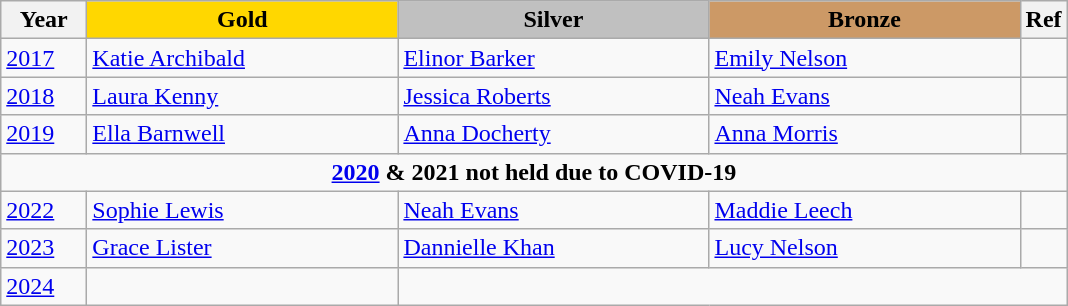<table class="wikitable" style="font-size: 100%">
<tr>
<th width=50>Year</th>
<th width=200 style="background-color: gold;">Gold</th>
<th width=200 style="background-color: silver;">Silver</th>
<th width=200 style="background-color: #cc9966;">Bronze</th>
<th width=20>Ref</th>
</tr>
<tr>
<td><a href='#'>2017</a></td>
<td><a href='#'>Katie Archibald</a></td>
<td><a href='#'>Elinor Barker</a></td>
<td><a href='#'>Emily Nelson</a></td>
<td></td>
</tr>
<tr>
<td><a href='#'>2018</a></td>
<td><a href='#'>Laura Kenny</a></td>
<td><a href='#'>Jessica Roberts</a></td>
<td><a href='#'>Neah Evans</a></td>
<td></td>
</tr>
<tr>
<td><a href='#'>2019</a></td>
<td><a href='#'>Ella Barnwell</a></td>
<td><a href='#'>Anna Docherty</a></td>
<td><a href='#'>Anna Morris</a></td>
<td></td>
</tr>
<tr>
<td colspan=5 align=center><strong><a href='#'>2020</a> & 2021 not held due to COVID-19</strong></td>
</tr>
<tr>
<td><a href='#'>2022</a></td>
<td><a href='#'>Sophie Lewis</a></td>
<td><a href='#'>Neah Evans</a></td>
<td><a href='#'>Maddie Leech</a></td>
<td></td>
</tr>
<tr>
<td><a href='#'>2023</a></td>
<td><a href='#'>Grace Lister</a></td>
<td><a href='#'>Dannielle Khan</a></td>
<td><a href='#'>Lucy Nelson</a></td>
<td></td>
</tr>
<tr>
<td><a href='#'>2024</a></td>
<td></td>
</tr>
</table>
